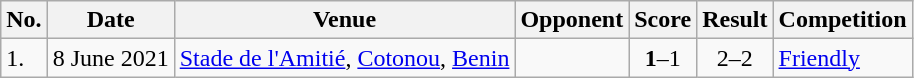<table class="wikitable">
<tr>
<th>No.</th>
<th>Date</th>
<th>Venue</th>
<th>Opponent</th>
<th>Score</th>
<th>Result</th>
<th>Competition</th>
</tr>
<tr>
<td>1.</td>
<td>8 June 2021</td>
<td><a href='#'>Stade de l'Amitié</a>, <a href='#'>Cotonou</a>, <a href='#'>Benin</a></td>
<td></td>
<td align=center><strong>1</strong>–1</td>
<td align=center>2–2</td>
<td><a href='#'>Friendly</a></td>
</tr>
</table>
